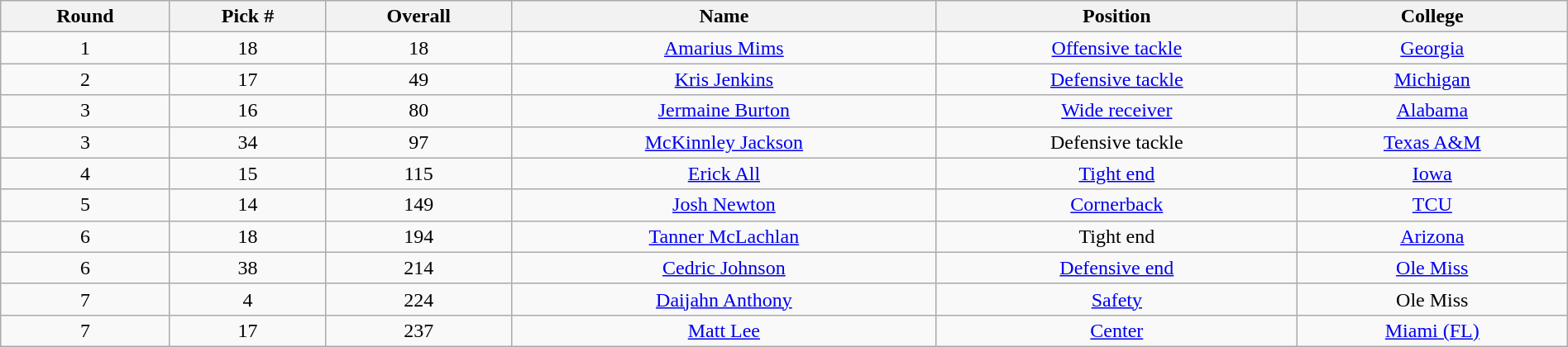<table class="wikitable sortable sortable" style="width: 100%; text-align:center">
<tr>
<th>Round</th>
<th>Pick #</th>
<th>Overall</th>
<th>Name</th>
<th>Position</th>
<th>College</th>
</tr>
<tr>
<td>1</td>
<td>18</td>
<td>18</td>
<td><a href='#'>Amarius Mims</a></td>
<td><a href='#'>Offensive tackle</a></td>
<td><a href='#'>Georgia</a></td>
</tr>
<tr>
<td>2</td>
<td>17</td>
<td>49</td>
<td><a href='#'>Kris Jenkins</a></td>
<td><a href='#'>Defensive tackle</a></td>
<td><a href='#'>Michigan</a></td>
</tr>
<tr>
<td>3</td>
<td>16</td>
<td>80</td>
<td><a href='#'>Jermaine Burton</a></td>
<td><a href='#'>Wide receiver</a></td>
<td><a href='#'>Alabama</a></td>
</tr>
<tr>
<td>3</td>
<td>34</td>
<td>97</td>
<td><a href='#'>McKinnley Jackson</a></td>
<td>Defensive tackle</td>
<td><a href='#'>Texas A&M</a></td>
</tr>
<tr>
<td>4</td>
<td>15</td>
<td>115</td>
<td><a href='#'>Erick All</a></td>
<td><a href='#'>Tight end</a></td>
<td><a href='#'>Iowa</a></td>
</tr>
<tr>
<td>5</td>
<td>14</td>
<td>149</td>
<td><a href='#'>Josh Newton</a></td>
<td><a href='#'>Cornerback</a></td>
<td><a href='#'>TCU</a></td>
</tr>
<tr>
<td>6</td>
<td>18</td>
<td>194</td>
<td><a href='#'>Tanner McLachlan</a></td>
<td>Tight end</td>
<td><a href='#'>Arizona</a></td>
</tr>
<tr>
<td>6</td>
<td>38</td>
<td>214</td>
<td><a href='#'>Cedric Johnson</a></td>
<td><a href='#'>Defensive end</a></td>
<td><a href='#'>Ole Miss</a></td>
</tr>
<tr>
<td>7</td>
<td>4</td>
<td>224</td>
<td><a href='#'>Daijahn Anthony</a></td>
<td><a href='#'>Safety</a></td>
<td>Ole Miss</td>
</tr>
<tr>
<td>7</td>
<td>17</td>
<td>237</td>
<td><a href='#'>Matt Lee</a></td>
<td><a href='#'>Center</a></td>
<td><a href='#'>Miami (FL)</a></td>
</tr>
</table>
